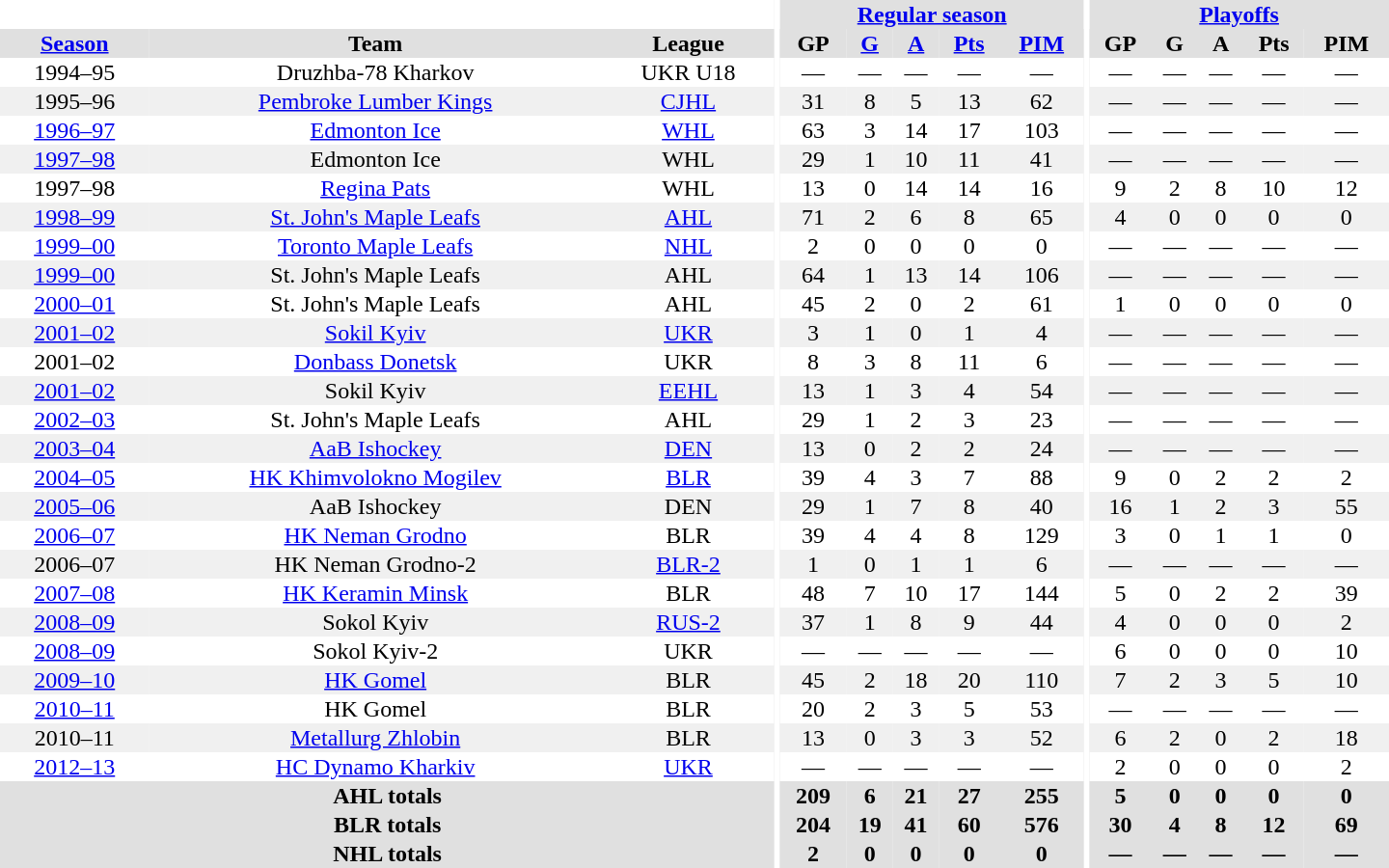<table border="0" cellpadding="1" cellspacing="0" style="text-align:center; width:60em">
<tr bgcolor="#e0e0e0">
<th colspan="3" bgcolor="#ffffff"></th>
<th rowspan="100" bgcolor="#ffffff"></th>
<th colspan="5"><a href='#'>Regular season</a></th>
<th rowspan="100" bgcolor="#ffffff"></th>
<th colspan="5"><a href='#'>Playoffs</a></th>
</tr>
<tr bgcolor="#e0e0e0">
<th><a href='#'>Season</a></th>
<th>Team</th>
<th>League</th>
<th>GP</th>
<th><a href='#'>G</a></th>
<th><a href='#'>A</a></th>
<th><a href='#'>Pts</a></th>
<th><a href='#'>PIM</a></th>
<th>GP</th>
<th>G</th>
<th>A</th>
<th>Pts</th>
<th>PIM</th>
</tr>
<tr>
<td>1994–95</td>
<td>Druzhba-78 Kharkov</td>
<td>UKR U18</td>
<td>—</td>
<td>—</td>
<td>—</td>
<td>—</td>
<td>—</td>
<td>—</td>
<td>—</td>
<td>—</td>
<td>—</td>
<td>—</td>
</tr>
<tr bgcolor="#f0f0f0">
<td>1995–96</td>
<td><a href='#'>Pembroke Lumber Kings</a></td>
<td><a href='#'>CJHL</a></td>
<td>31</td>
<td>8</td>
<td>5</td>
<td>13</td>
<td>62</td>
<td>—</td>
<td>—</td>
<td>—</td>
<td>—</td>
<td>—</td>
</tr>
<tr>
<td><a href='#'>1996–97</a></td>
<td><a href='#'>Edmonton Ice</a></td>
<td><a href='#'>WHL</a></td>
<td>63</td>
<td>3</td>
<td>14</td>
<td>17</td>
<td>103</td>
<td>—</td>
<td>—</td>
<td>—</td>
<td>—</td>
<td>—</td>
</tr>
<tr bgcolor="#f0f0f0">
<td><a href='#'>1997–98</a></td>
<td>Edmonton Ice</td>
<td>WHL</td>
<td>29</td>
<td>1</td>
<td>10</td>
<td>11</td>
<td>41</td>
<td>—</td>
<td>—</td>
<td>—</td>
<td>—</td>
<td>—</td>
</tr>
<tr>
<td>1997–98</td>
<td><a href='#'>Regina Pats</a></td>
<td>WHL</td>
<td>13</td>
<td>0</td>
<td>14</td>
<td>14</td>
<td>16</td>
<td>9</td>
<td>2</td>
<td>8</td>
<td>10</td>
<td>12</td>
</tr>
<tr bgcolor="#f0f0f0">
<td><a href='#'>1998–99</a></td>
<td><a href='#'>St. John's Maple Leafs</a></td>
<td><a href='#'>AHL</a></td>
<td>71</td>
<td>2</td>
<td>6</td>
<td>8</td>
<td>65</td>
<td>4</td>
<td>0</td>
<td>0</td>
<td>0</td>
<td>0</td>
</tr>
<tr>
<td><a href='#'>1999–00</a></td>
<td><a href='#'>Toronto Maple Leafs</a></td>
<td><a href='#'>NHL</a></td>
<td>2</td>
<td>0</td>
<td>0</td>
<td>0</td>
<td>0</td>
<td>—</td>
<td>—</td>
<td>—</td>
<td>—</td>
<td>—</td>
</tr>
<tr bgcolor="#f0f0f0">
<td><a href='#'>1999–00</a></td>
<td>St. John's Maple Leafs</td>
<td>AHL</td>
<td>64</td>
<td>1</td>
<td>13</td>
<td>14</td>
<td>106</td>
<td>—</td>
<td>—</td>
<td>—</td>
<td>—</td>
<td>—</td>
</tr>
<tr>
<td><a href='#'>2000–01</a></td>
<td>St. John's Maple Leafs</td>
<td>AHL</td>
<td>45</td>
<td>2</td>
<td>0</td>
<td>2</td>
<td>61</td>
<td>1</td>
<td>0</td>
<td>0</td>
<td>0</td>
<td>0</td>
</tr>
<tr bgcolor="#f0f0f0">
<td><a href='#'>2001–02</a></td>
<td><a href='#'>Sokil Kyiv</a></td>
<td><a href='#'>UKR</a></td>
<td>3</td>
<td>1</td>
<td>0</td>
<td>1</td>
<td>4</td>
<td>—</td>
<td>—</td>
<td>—</td>
<td>—</td>
<td>—</td>
</tr>
<tr>
<td>2001–02</td>
<td><a href='#'>Donbass Donetsk</a></td>
<td>UKR</td>
<td>8</td>
<td>3</td>
<td>8</td>
<td>11</td>
<td>6</td>
<td>—</td>
<td>—</td>
<td>—</td>
<td>—</td>
<td>—</td>
</tr>
<tr bgcolor="#f0f0f0">
<td><a href='#'>2001–02</a></td>
<td>Sokil Kyiv</td>
<td><a href='#'>EEHL</a></td>
<td>13</td>
<td>1</td>
<td>3</td>
<td>4</td>
<td>54</td>
<td>—</td>
<td>—</td>
<td>—</td>
<td>—</td>
<td>—</td>
</tr>
<tr>
<td><a href='#'>2002–03</a></td>
<td>St. John's Maple Leafs</td>
<td>AHL</td>
<td>29</td>
<td>1</td>
<td>2</td>
<td>3</td>
<td>23</td>
<td>—</td>
<td>—</td>
<td>—</td>
<td>—</td>
<td>—</td>
</tr>
<tr bgcolor="#f0f0f0">
<td><a href='#'>2003–04</a></td>
<td><a href='#'>AaB Ishockey</a></td>
<td><a href='#'>DEN</a></td>
<td>13</td>
<td>0</td>
<td>2</td>
<td>2</td>
<td>24</td>
<td>—</td>
<td>—</td>
<td>—</td>
<td>—</td>
<td>—</td>
</tr>
<tr>
<td><a href='#'>2004–05</a></td>
<td><a href='#'>HK Khimvolokno Mogilev</a></td>
<td><a href='#'>BLR</a></td>
<td>39</td>
<td>4</td>
<td>3</td>
<td>7</td>
<td>88</td>
<td>9</td>
<td>0</td>
<td>2</td>
<td>2</td>
<td>2</td>
</tr>
<tr bgcolor="#f0f0f0">
<td><a href='#'>2005–06</a></td>
<td>AaB Ishockey</td>
<td>DEN</td>
<td>29</td>
<td>1</td>
<td>7</td>
<td>8</td>
<td>40</td>
<td>16</td>
<td>1</td>
<td>2</td>
<td>3</td>
<td>55</td>
</tr>
<tr>
<td><a href='#'>2006–07</a></td>
<td><a href='#'>HK Neman Grodno</a></td>
<td>BLR</td>
<td>39</td>
<td>4</td>
<td>4</td>
<td>8</td>
<td>129</td>
<td>3</td>
<td>0</td>
<td>1</td>
<td>1</td>
<td>0</td>
</tr>
<tr bgcolor="#f0f0f0">
<td>2006–07</td>
<td>HK Neman Grodno-2</td>
<td><a href='#'>BLR-2</a></td>
<td>1</td>
<td>0</td>
<td>1</td>
<td>1</td>
<td>6</td>
<td>—</td>
<td>—</td>
<td>—</td>
<td>—</td>
<td>—</td>
</tr>
<tr>
<td><a href='#'>2007–08</a></td>
<td><a href='#'>HK Keramin Minsk</a></td>
<td>BLR</td>
<td>48</td>
<td>7</td>
<td>10</td>
<td>17</td>
<td>144</td>
<td>5</td>
<td>0</td>
<td>2</td>
<td>2</td>
<td>39</td>
</tr>
<tr bgcolor="#f0f0f0">
<td><a href='#'>2008–09</a></td>
<td>Sokol Kyiv</td>
<td><a href='#'>RUS-2</a></td>
<td>37</td>
<td>1</td>
<td>8</td>
<td>9</td>
<td>44</td>
<td>4</td>
<td>0</td>
<td>0</td>
<td>0</td>
<td>2</td>
</tr>
<tr>
<td><a href='#'>2008–09</a></td>
<td>Sokol Kyiv-2</td>
<td>UKR</td>
<td>—</td>
<td>—</td>
<td>—</td>
<td>—</td>
<td>—</td>
<td>6</td>
<td>0</td>
<td>0</td>
<td>0</td>
<td>10</td>
</tr>
<tr bgcolor="#f0f0f0">
<td><a href='#'>2009–10</a></td>
<td><a href='#'>HK Gomel</a></td>
<td>BLR</td>
<td>45</td>
<td>2</td>
<td>18</td>
<td>20</td>
<td>110</td>
<td>7</td>
<td>2</td>
<td>3</td>
<td>5</td>
<td>10</td>
</tr>
<tr>
<td><a href='#'>2010–11</a></td>
<td>HK Gomel</td>
<td>BLR</td>
<td>20</td>
<td>2</td>
<td>3</td>
<td>5</td>
<td>53</td>
<td>—</td>
<td>—</td>
<td>—</td>
<td>—</td>
<td>—</td>
</tr>
<tr bgcolor="#f0f0f0">
<td>2010–11</td>
<td><a href='#'>Metallurg Zhlobin</a></td>
<td>BLR</td>
<td>13</td>
<td>0</td>
<td>3</td>
<td>3</td>
<td>52</td>
<td>6</td>
<td>2</td>
<td>0</td>
<td>2</td>
<td>18</td>
</tr>
<tr>
<td><a href='#'>2012–13</a></td>
<td><a href='#'>HC Dynamo Kharkiv</a></td>
<td><a href='#'>UKR</a></td>
<td>—</td>
<td>—</td>
<td>—</td>
<td>—</td>
<td>—</td>
<td>2</td>
<td>0</td>
<td>0</td>
<td>0</td>
<td>2</td>
</tr>
<tr bgcolor="#e0e0e0">
<th colspan="3">AHL totals</th>
<th>209</th>
<th>6</th>
<th>21</th>
<th>27</th>
<th>255</th>
<th>5</th>
<th>0</th>
<th>0</th>
<th>0</th>
<th>0</th>
</tr>
<tr bgcolor="#e0e0e0">
<th colspan="3">BLR totals</th>
<th>204</th>
<th>19</th>
<th>41</th>
<th>60</th>
<th>576</th>
<th>30</th>
<th>4</th>
<th>8</th>
<th>12</th>
<th>69</th>
</tr>
<tr bgcolor="#e0e0e0">
<th colspan="3">NHL totals</th>
<th>2</th>
<th>0</th>
<th>0</th>
<th>0</th>
<th>0</th>
<th>—</th>
<th>—</th>
<th>—</th>
<th>—</th>
<th>—</th>
</tr>
</table>
